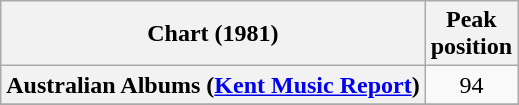<table class="wikitable sortable plainrowheaders">
<tr>
<th>Chart (1981)</th>
<th>Peak<br>position</th>
</tr>
<tr>
<th scope=row>Australian Albums (<a href='#'>Kent Music Report</a>)</th>
<td style="text-align:center;">94</td>
</tr>
<tr>
</tr>
<tr>
</tr>
<tr>
</tr>
</table>
